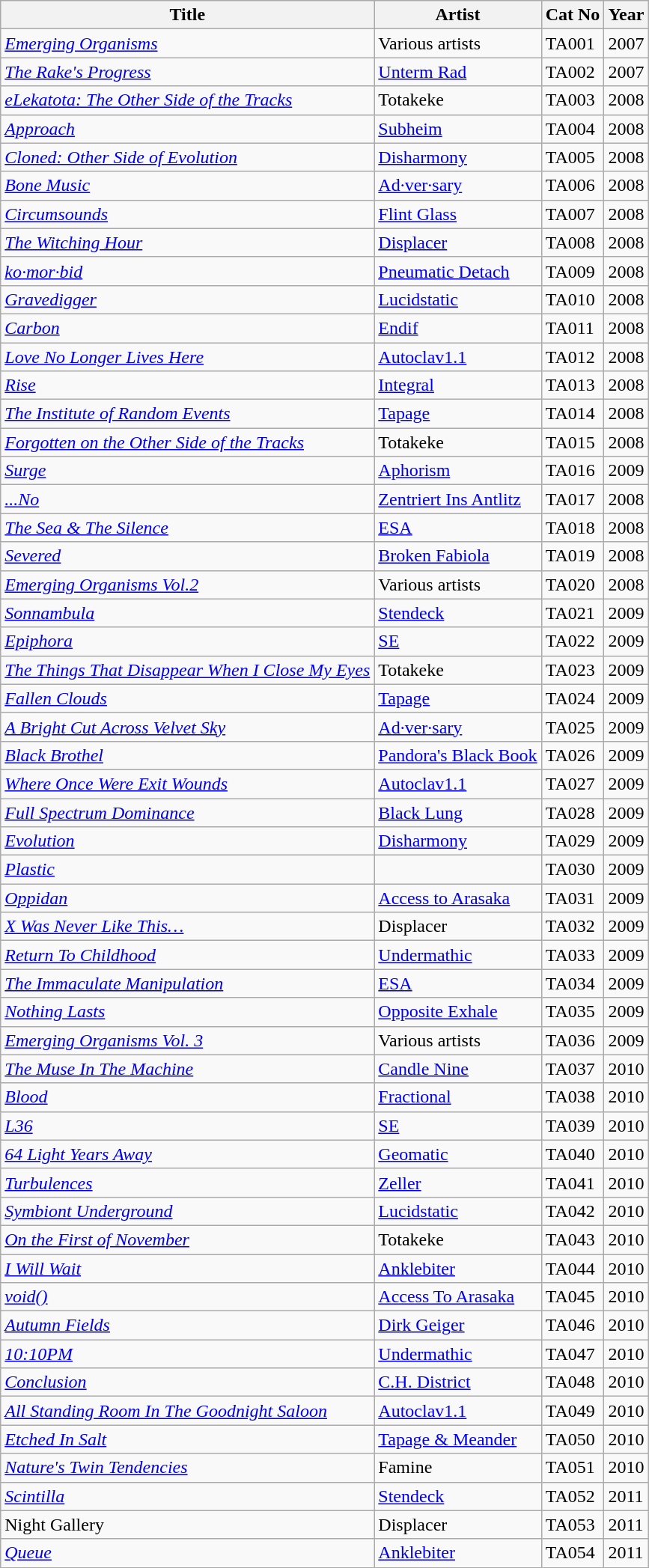<table class="sortable wikitable">
<tr>
<th>Title</th>
<th>Artist</th>
<th>Cat No</th>
<th>Year</th>
</tr>
<tr>
<td><em><a href='#'>Emerging Organisms</a></em></td>
<td>Various artists</td>
<td>TA001</td>
<td>2007</td>
</tr>
<tr>
<td><em><a href='#'>The Rake's Progress</a></em></td>
<td><a href='#'>Unterm Rad</a></td>
<td>TA002</td>
<td>2007</td>
</tr>
<tr>
<td><em><a href='#'>eLekatota: The Other Side of the Tracks</a></em></td>
<td>Totakeke</td>
<td>TA003</td>
<td>2008</td>
</tr>
<tr>
<td><em><a href='#'>Approach</a></em></td>
<td><a href='#'>Subheim</a></td>
<td>TA004</td>
<td>2008</td>
</tr>
<tr>
<td><em><a href='#'>Cloned: Other Side of Evolution</a></em></td>
<td><a href='#'>Disharmony</a></td>
<td>TA005</td>
<td>2008</td>
</tr>
<tr>
<td><em><a href='#'>Bone Music</a></em></td>
<td><a href='#'>Ad·ver·sary</a></td>
<td>TA006</td>
<td>2008</td>
</tr>
<tr>
<td><em><a href='#'>Circumsounds</a></em></td>
<td><a href='#'>Flint Glass</a></td>
<td>TA007</td>
<td>2008</td>
</tr>
<tr>
<td><em><a href='#'>The Witching Hour</a></em></td>
<td><a href='#'>Displacer</a></td>
<td>TA008</td>
<td>2008</td>
</tr>
<tr>
<td><em><a href='#'>ko·mor·bid</a></em></td>
<td><a href='#'>Pneumatic Detach</a></td>
<td>TA009</td>
<td>2008</td>
</tr>
<tr>
<td><em><a href='#'>Gravedigger</a></em></td>
<td><a href='#'>Lucidstatic</a></td>
<td>TA010</td>
<td>2008</td>
</tr>
<tr>
<td><em><a href='#'>Carbon</a></em></td>
<td><a href='#'>Endif</a></td>
<td>TA011</td>
<td>2008</td>
</tr>
<tr>
<td><em><a href='#'>Love No Longer Lives Here</a></em></td>
<td><a href='#'>Autoclav1.1</a></td>
<td>TA012</td>
<td>2008</td>
</tr>
<tr>
<td><em><a href='#'>Rise</a></em></td>
<td><a href='#'>Integral</a></td>
<td>TA013</td>
<td>2008</td>
</tr>
<tr>
<td><em><a href='#'>The Institute of Random Events</a></em></td>
<td><a href='#'>Tapage</a></td>
<td>TA014</td>
<td>2008</td>
</tr>
<tr>
<td><em><a href='#'>Forgotten on the Other Side of the Tracks</a></em></td>
<td>Totakeke</td>
<td>TA015</td>
<td>2008</td>
</tr>
<tr>
<td><em><a href='#'>Surge</a></em></td>
<td><a href='#'>Aphorism</a></td>
<td>TA016</td>
<td>2009</td>
</tr>
<tr>
<td><em><a href='#'>...No</a></em></td>
<td><a href='#'>Zentriert Ins Antlitz</a></td>
<td>TA017</td>
<td>2008</td>
</tr>
<tr>
<td><em><a href='#'>The Sea & The Silence</a></em></td>
<td><a href='#'>ESA</a></td>
<td>TA018</td>
<td>2008</td>
</tr>
<tr>
<td><em><a href='#'>Severed</a></em></td>
<td><a href='#'>Broken Fabiola</a></td>
<td>TA019</td>
<td>2008</td>
</tr>
<tr>
<td><em><a href='#'>Emerging Organisms Vol.2</a></em></td>
<td>Various artists</td>
<td>TA020</td>
<td>2008</td>
</tr>
<tr>
<td><em><a href='#'>Sonnambula</a></em></td>
<td><a href='#'>Stendeck</a></td>
<td>TA021</td>
<td>2009</td>
</tr>
<tr>
<td><em><a href='#'>Epiphora</a></em></td>
<td><a href='#'>SE</a></td>
<td>TA022</td>
<td>2009</td>
</tr>
<tr>
<td><em><a href='#'>The Things That Disappear When I Close My Eyes</a></em></td>
<td>Totakeke</td>
<td>TA023</td>
<td>2009</td>
</tr>
<tr>
<td><em><a href='#'>Fallen Clouds</a></em></td>
<td><a href='#'>Tapage</a></td>
<td>TA024</td>
<td>2009</td>
</tr>
<tr>
<td><em><a href='#'>A Bright Cut Across Velvet Sky</a></em></td>
<td><a href='#'>Ad·ver·sary</a></td>
<td>TA025</td>
<td>2009</td>
</tr>
<tr>
<td><em><a href='#'>Black Brothel</a></em></td>
<td><a href='#'>Pandora's Black Book</a></td>
<td>TA026</td>
<td>2009</td>
</tr>
<tr>
<td><em><a href='#'>Where Once Were Exit Wounds</a></em></td>
<td><a href='#'>Autoclav1.1</a></td>
<td>TA027</td>
<td>2009</td>
</tr>
<tr>
<td><em><a href='#'>Full Spectrum Dominance</a></em></td>
<td><a href='#'>Black Lung</a></td>
<td>TA028</td>
<td>2009</td>
</tr>
<tr>
<td><em><a href='#'>Evolution</a></em></td>
<td><a href='#'>Disharmony</a></td>
<td>TA029</td>
<td>2009</td>
</tr>
<tr>
<td><em><a href='#'>Plastic</a></em></td>
<td><a href='#'></a></td>
<td>TA030</td>
<td>2009</td>
</tr>
<tr>
<td><em><a href='#'>Oppidan</a></em></td>
<td><a href='#'>Access to Arasaka</a></td>
<td>TA031</td>
<td>2009</td>
</tr>
<tr>
<td><em><a href='#'>X Was Never Like This…</a></em></td>
<td>Displacer</td>
<td>TA032</td>
<td>2009</td>
</tr>
<tr>
<td><em><a href='#'>Return To Childhood</a></em></td>
<td><a href='#'>Undermathic</a></td>
<td>TA033</td>
<td>2009</td>
</tr>
<tr>
<td><em><a href='#'>The Immaculate Manipulation</a></em></td>
<td><a href='#'>ESA</a></td>
<td>TA034</td>
<td>2009</td>
</tr>
<tr>
<td><em><a href='#'>Nothing Lasts</a></em></td>
<td><a href='#'>Opposite Exhale</a></td>
<td>TA035</td>
<td>2009</td>
</tr>
<tr>
<td><em><a href='#'>Emerging Organisms Vol. 3</a></em></td>
<td>Various artists</td>
<td>TA036</td>
<td>2009</td>
</tr>
<tr>
<td><em><a href='#'>The Muse In The Machine</a></em></td>
<td><a href='#'>Candle Nine</a></td>
<td>TA037</td>
<td>2010</td>
</tr>
<tr>
<td><em><a href='#'>Blood</a></em></td>
<td><a href='#'>Fractional</a></td>
<td>TA038</td>
<td>2010</td>
</tr>
<tr>
<td><em><a href='#'>L36</a></em></td>
<td><a href='#'>SE</a></td>
<td>TA039</td>
<td>2010</td>
</tr>
<tr>
<td><em><a href='#'>64 Light Years Away</a></em></td>
<td><a href='#'>Geomatic</a></td>
<td>TA040</td>
<td>2010</td>
</tr>
<tr>
<td><em><a href='#'>Turbulences</a></em></td>
<td><a href='#'>Zeller</a></td>
<td>TA041</td>
<td>2010</td>
</tr>
<tr>
<td><em><a href='#'>Symbiont Underground</a></em></td>
<td><a href='#'>Lucidstatic</a></td>
<td>TA042</td>
<td>2010</td>
</tr>
<tr>
<td><em><a href='#'>On the First of November</a></em></td>
<td>Totakeke</td>
<td>TA043</td>
<td>2010</td>
</tr>
<tr>
<td><em><a href='#'>I Will Wait</a></em></td>
<td><a href='#'>Anklebiter</a></td>
<td>TA044</td>
<td>2010</td>
</tr>
<tr>
<td><em><a href='#'>void()</a></em></td>
<td><a href='#'>Access To Arasaka</a></td>
<td>TA045</td>
<td>2010</td>
</tr>
<tr>
<td><em><a href='#'>Autumn Fields</a></em></td>
<td><a href='#'>Dirk Geiger</a></td>
<td>TA046</td>
<td>2010</td>
</tr>
<tr>
<td><em><a href='#'>10:10PM</a></em></td>
<td><a href='#'>Undermathic</a></td>
<td>TA047</td>
<td>2010</td>
</tr>
<tr>
<td><em><a href='#'>Conclusion</a></em></td>
<td><a href='#'>C.H. District</a></td>
<td>TA048</td>
<td>2010</td>
</tr>
<tr>
<td><em><a href='#'>All Standing Room In The Goodnight Saloon</a></em></td>
<td><a href='#'>Autoclav1.1</a></td>
<td>TA049</td>
<td>2010</td>
</tr>
<tr>
<td><em><a href='#'>Etched In Salt</a></em></td>
<td><a href='#'>Tapage & Meander</a></td>
<td>TA050</td>
<td>2010</td>
</tr>
<tr>
<td><em><a href='#'>Nature's Twin Tendencies</a></em></td>
<td>Famine</td>
<td>TA051</td>
<td>2010</td>
</tr>
<tr>
<td><em><a href='#'>Scintilla</a></em></td>
<td><a href='#'>Stendeck</a></td>
<td>TA052</td>
<td>2011</td>
</tr>
<tr>
<td>Night Gallery</td>
<td>Displacer</td>
<td>TA053</td>
<td>2011</td>
</tr>
<tr>
<td><em><a href='#'>Queue</a></em></td>
<td><a href='#'>Anklebiter</a></td>
<td>TA054</td>
<td>2011</td>
</tr>
</table>
